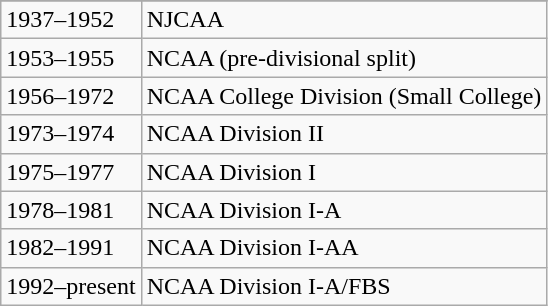<table class="wikitable">
<tr>
</tr>
<tr>
<td>1937–1952</td>
<td>NJCAA</td>
</tr>
<tr>
<td>1953–1955</td>
<td>NCAA (pre-divisional split)</td>
</tr>
<tr>
<td>1956–1972</td>
<td>NCAA College Division (Small College)</td>
</tr>
<tr>
<td>1973–1974</td>
<td>NCAA Division II</td>
</tr>
<tr>
<td>1975–1977</td>
<td>NCAA Division I</td>
</tr>
<tr>
<td>1978–1981</td>
<td>NCAA Division I-A</td>
</tr>
<tr>
<td>1982–1991</td>
<td>NCAA Division I-AA</td>
</tr>
<tr>
<td>1992–present</td>
<td>NCAA Division I-A/FBS</td>
</tr>
</table>
